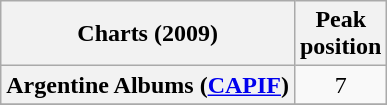<table class="wikitable sortable plainrowheaders">
<tr>
<th scope="col">Charts (2009)</th>
<th scope="col">Peak<br>position</th>
</tr>
<tr>
<th scope="row">Argentine Albums (<a href='#'>CAPIF</a>)</th>
<td style="text-align:center;">7</td>
</tr>
<tr>
</tr>
</table>
